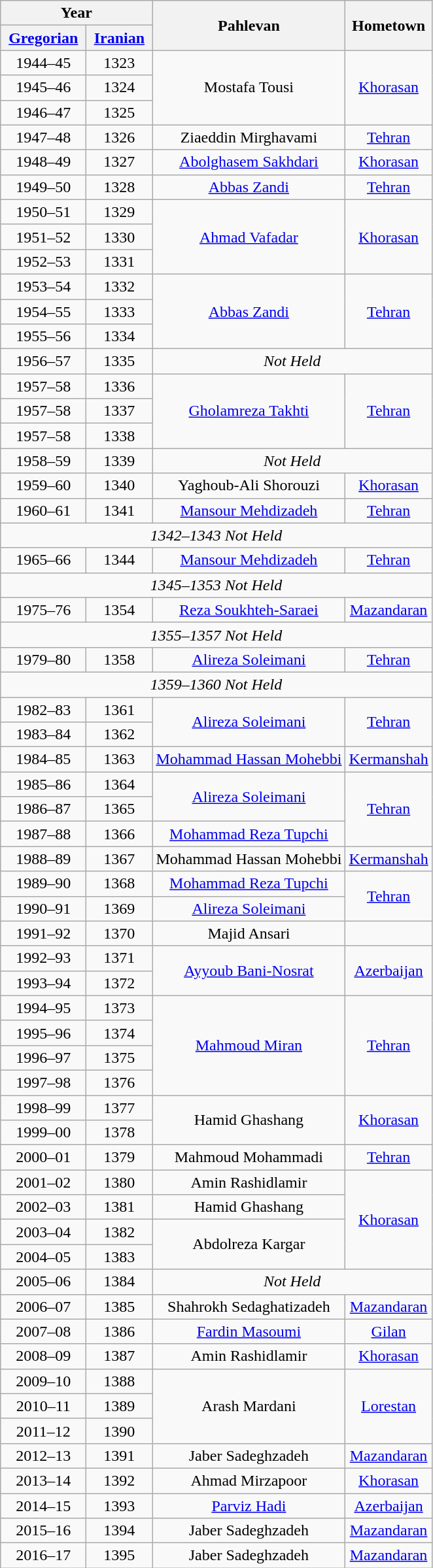<table class="wikitable" style="text-align:center;">
<tr>
<th colspan=2>Year</th>
<th rowspan=2>Pahlevan</th>
<th rowspan=2>Hometown</th>
</tr>
<tr>
<th width=80><a href='#'>Gregorian</a></th>
<th width=60><a href='#'>Iranian</a></th>
</tr>
<tr>
<td>1944–45</td>
<td>1323</td>
<td rowspan=3>Mostafa Tousi</td>
<td rowspan=3><a href='#'>Khorasan</a></td>
</tr>
<tr>
<td>1945–46</td>
<td>1324</td>
</tr>
<tr>
<td>1946–47</td>
<td>1325</td>
</tr>
<tr>
<td>1947–48</td>
<td>1326</td>
<td>Ziaeddin Mirghavami</td>
<td><a href='#'>Tehran</a></td>
</tr>
<tr>
<td>1948–49</td>
<td>1327</td>
<td><a href='#'>Abolghasem Sakhdari</a></td>
<td><a href='#'>Khorasan</a></td>
</tr>
<tr>
<td>1949–50</td>
<td>1328</td>
<td><a href='#'>Abbas Zandi</a></td>
<td><a href='#'>Tehran</a></td>
</tr>
<tr>
<td>1950–51</td>
<td>1329</td>
<td rowspan=3><a href='#'>Ahmad Vafadar</a></td>
<td rowspan=3><a href='#'>Khorasan</a></td>
</tr>
<tr>
<td>1951–52</td>
<td>1330</td>
</tr>
<tr>
<td>1952–53</td>
<td>1331</td>
</tr>
<tr>
<td>1953–54</td>
<td>1332</td>
<td rowspan=3><a href='#'>Abbas Zandi</a></td>
<td rowspan=3><a href='#'>Tehran</a></td>
</tr>
<tr>
<td>1954–55</td>
<td>1333</td>
</tr>
<tr>
<td>1955–56</td>
<td>1334</td>
</tr>
<tr>
<td>1956–57</td>
<td>1335</td>
<td Colspan=2><em>Not Held</em></td>
</tr>
<tr>
<td>1957–58</td>
<td>1336</td>
<td rowspan=3><a href='#'>Gholamreza Takhti</a></td>
<td rowspan=3><a href='#'>Tehran</a></td>
</tr>
<tr>
<td>1957–58</td>
<td>1337</td>
</tr>
<tr>
<td>1957–58</td>
<td>1338</td>
</tr>
<tr>
<td>1958–59</td>
<td>1339</td>
<td Colspan=2><em>Not Held</em></td>
</tr>
<tr>
<td>1959–60</td>
<td>1340</td>
<td>Yaghoub-Ali Shorouzi</td>
<td><a href='#'>Khorasan</a></td>
</tr>
<tr>
<td>1960–61</td>
<td>1341</td>
<td><a href='#'>Mansour Mehdizadeh</a></td>
<td><a href='#'>Tehran</a></td>
</tr>
<tr>
<td Colspan=4><em>1342–1343 Not Held</em></td>
</tr>
<tr>
<td>1965–66</td>
<td>1344</td>
<td><a href='#'>Mansour Mehdizadeh</a></td>
<td><a href='#'>Tehran</a></td>
</tr>
<tr>
<td Colspan=4><em>1345–1353 Not Held</em></td>
</tr>
<tr>
<td>1975–76</td>
<td>1354</td>
<td><a href='#'>Reza Soukhteh-Saraei</a></td>
<td><a href='#'>Mazandaran</a></td>
</tr>
<tr>
<td Colspan=4><em>1355–1357 Not Held</em></td>
</tr>
<tr>
<td>1979–80</td>
<td>1358</td>
<td><a href='#'>Alireza Soleimani</a></td>
<td><a href='#'>Tehran</a></td>
</tr>
<tr>
<td Colspan=4><em>1359–1360 Not Held</em></td>
</tr>
<tr>
<td>1982–83</td>
<td>1361</td>
<td rowspan=2><a href='#'>Alireza Soleimani</a></td>
<td rowspan=2><a href='#'>Tehran</a></td>
</tr>
<tr>
<td>1983–84</td>
<td>1362</td>
</tr>
<tr>
<td>1984–85</td>
<td>1363</td>
<td><a href='#'>Mohammad Hassan Mohebbi</a></td>
<td><a href='#'>Kermanshah</a></td>
</tr>
<tr>
<td>1985–86</td>
<td>1364</td>
<td rowspan=2><a href='#'>Alireza Soleimani</a></td>
<td rowspan=3><a href='#'>Tehran</a></td>
</tr>
<tr>
<td>1986–87</td>
<td>1365</td>
</tr>
<tr>
<td>1987–88</td>
<td>1366</td>
<td><a href='#'>Mohammad Reza Tupchi</a></td>
</tr>
<tr>
<td>1988–89</td>
<td>1367</td>
<td>Mohammad Hassan Mohebbi</td>
<td><a href='#'>Kermanshah</a></td>
</tr>
<tr>
<td>1989–90</td>
<td>1368</td>
<td><a href='#'>Mohammad Reza Tupchi</a></td>
<td rowspan=2><a href='#'>Tehran</a></td>
</tr>
<tr>
<td>1990–91</td>
<td>1369</td>
<td><a href='#'>Alireza Soleimani</a></td>
</tr>
<tr>
<td>1991–92</td>
<td>1370</td>
<td>Majid Ansari</td>
<td></td>
</tr>
<tr>
<td>1992–93</td>
<td>1371</td>
<td rowspan=2><a href='#'>Ayyoub Bani-Nosrat</a></td>
<td rowspan=2><a href='#'>Azerbaijan</a></td>
</tr>
<tr>
<td>1993–94</td>
<td>1372</td>
</tr>
<tr>
<td>1994–95</td>
<td>1373</td>
<td rowspan=4><a href='#'>Mahmoud Miran</a></td>
<td rowspan=4><a href='#'>Tehran</a></td>
</tr>
<tr>
<td>1995–96</td>
<td>1374</td>
</tr>
<tr>
<td>1996–97</td>
<td>1375</td>
</tr>
<tr>
<td>1997–98</td>
<td>1376</td>
</tr>
<tr>
<td>1998–99</td>
<td>1377</td>
<td rowspan=2>Hamid Ghashang</td>
<td rowspan=2><a href='#'>Khorasan</a></td>
</tr>
<tr>
<td>1999–00</td>
<td>1378</td>
</tr>
<tr>
<td>2000–01</td>
<td>1379</td>
<td>Mahmoud Mohammadi</td>
<td><a href='#'>Tehran</a></td>
</tr>
<tr>
<td>2001–02</td>
<td>1380</td>
<td>Amin Rashidlamir</td>
<td rowspan=4><a href='#'>Khorasan</a></td>
</tr>
<tr>
<td>2002–03</td>
<td>1381</td>
<td>Hamid Ghashang</td>
</tr>
<tr>
<td>2003–04</td>
<td>1382</td>
<td rowspan=2>Abdolreza Kargar</td>
</tr>
<tr>
<td>2004–05</td>
<td>1383</td>
</tr>
<tr>
<td>2005–06</td>
<td>1384</td>
<td Colspan=2><em>Not Held</em></td>
</tr>
<tr>
<td>2006–07</td>
<td>1385</td>
<td>Shahrokh Sedaghatizadeh</td>
<td><a href='#'>Mazandaran</a></td>
</tr>
<tr>
<td>2007–08</td>
<td>1386</td>
<td><a href='#'>Fardin Masoumi</a></td>
<td><a href='#'>Gilan</a></td>
</tr>
<tr>
<td>2008–09</td>
<td>1387</td>
<td>Amin Rashidlamir</td>
<td><a href='#'>Khorasan</a></td>
</tr>
<tr>
<td>2009–10</td>
<td>1388</td>
<td rowspan=3>Arash Mardani</td>
<td rowspan=3><a href='#'>Lorestan</a></td>
</tr>
<tr>
<td>2010–11</td>
<td>1389</td>
</tr>
<tr>
<td>2011–12</td>
<td>1390</td>
</tr>
<tr>
<td>2012–13</td>
<td>1391</td>
<td>Jaber Sadeghzadeh</td>
<td><a href='#'>Mazandaran</a></td>
</tr>
<tr>
<td>2013–14</td>
<td>1392</td>
<td>Ahmad Mirzapoor</td>
<td><a href='#'>Khorasan</a></td>
</tr>
<tr>
<td>2014–15</td>
<td>1393</td>
<td><a href='#'>Parviz Hadi</a></td>
<td><a href='#'>Azerbaijan</a></td>
</tr>
<tr>
<td>2015–16</td>
<td>1394</td>
<td>Jaber Sadeghzadeh</td>
<td><a href='#'>Mazandaran</a></td>
</tr>
<tr>
<td>2016–17</td>
<td>1395</td>
<td>Jaber Sadeghzadeh</td>
<td><a href='#'>Mazandaran</a></td>
</tr>
</table>
